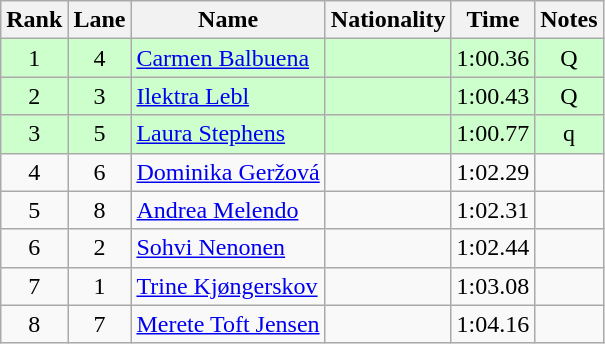<table class="wikitable sortable" style="text-align:center">
<tr>
<th>Rank</th>
<th>Lane</th>
<th>Name</th>
<th>Nationality</th>
<th>Time</th>
<th>Notes</th>
</tr>
<tr bgcolor=ccffcc>
<td>1</td>
<td>4</td>
<td align=left><a href='#'>Carmen Balbuena</a></td>
<td align=left></td>
<td>1:00.36</td>
<td>Q</td>
</tr>
<tr bgcolor=ccffcc>
<td>2</td>
<td>3</td>
<td align=left><a href='#'>Ilektra Lebl</a></td>
<td align=left></td>
<td>1:00.43</td>
<td>Q</td>
</tr>
<tr bgcolor=ccffcc>
<td>3</td>
<td>5</td>
<td align=left><a href='#'>Laura Stephens</a></td>
<td align=left></td>
<td>1:00.77</td>
<td>q</td>
</tr>
<tr>
<td>4</td>
<td>6</td>
<td align=left><a href='#'>Dominika Geržová</a></td>
<td align=left></td>
<td>1:02.29</td>
<td></td>
</tr>
<tr>
<td>5</td>
<td>8</td>
<td align=left><a href='#'>Andrea Melendo</a></td>
<td align=left></td>
<td>1:02.31</td>
<td></td>
</tr>
<tr>
<td>6</td>
<td>2</td>
<td align=left><a href='#'>Sohvi Nenonen</a></td>
<td align=left></td>
<td>1:02.44</td>
<td></td>
</tr>
<tr>
<td>7</td>
<td>1</td>
<td align=left><a href='#'>Trine Kjøngerskov</a></td>
<td align=left></td>
<td>1:03.08</td>
<td></td>
</tr>
<tr>
<td>8</td>
<td>7</td>
<td align=left><a href='#'>Merete Toft Jensen</a></td>
<td align=left></td>
<td>1:04.16</td>
<td></td>
</tr>
</table>
